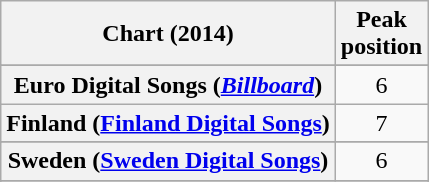<table class="wikitable sortable plainrowheaders" style="text-align:center">
<tr>
<th scope="col">Chart (2014)</th>
<th scope="col">Peak<br>position</th>
</tr>
<tr>
</tr>
<tr>
</tr>
<tr>
</tr>
<tr>
</tr>
<tr>
</tr>
<tr>
<th scope="row">Euro Digital Songs (<em><a href='#'>Billboard</a></em>)</th>
<td>6</td>
</tr>
<tr>
<th scope="row">Finland (<a href='#'>Finland Digital Songs</a>)</th>
<td>7</td>
</tr>
<tr>
</tr>
<tr>
</tr>
<tr>
</tr>
<tr>
</tr>
<tr>
</tr>
<tr>
<th scope="row">Sweden (<a href='#'>Sweden Digital Songs</a>)</th>
<td>6</td>
</tr>
<tr>
</tr>
<tr>
</tr>
<tr>
</tr>
</table>
